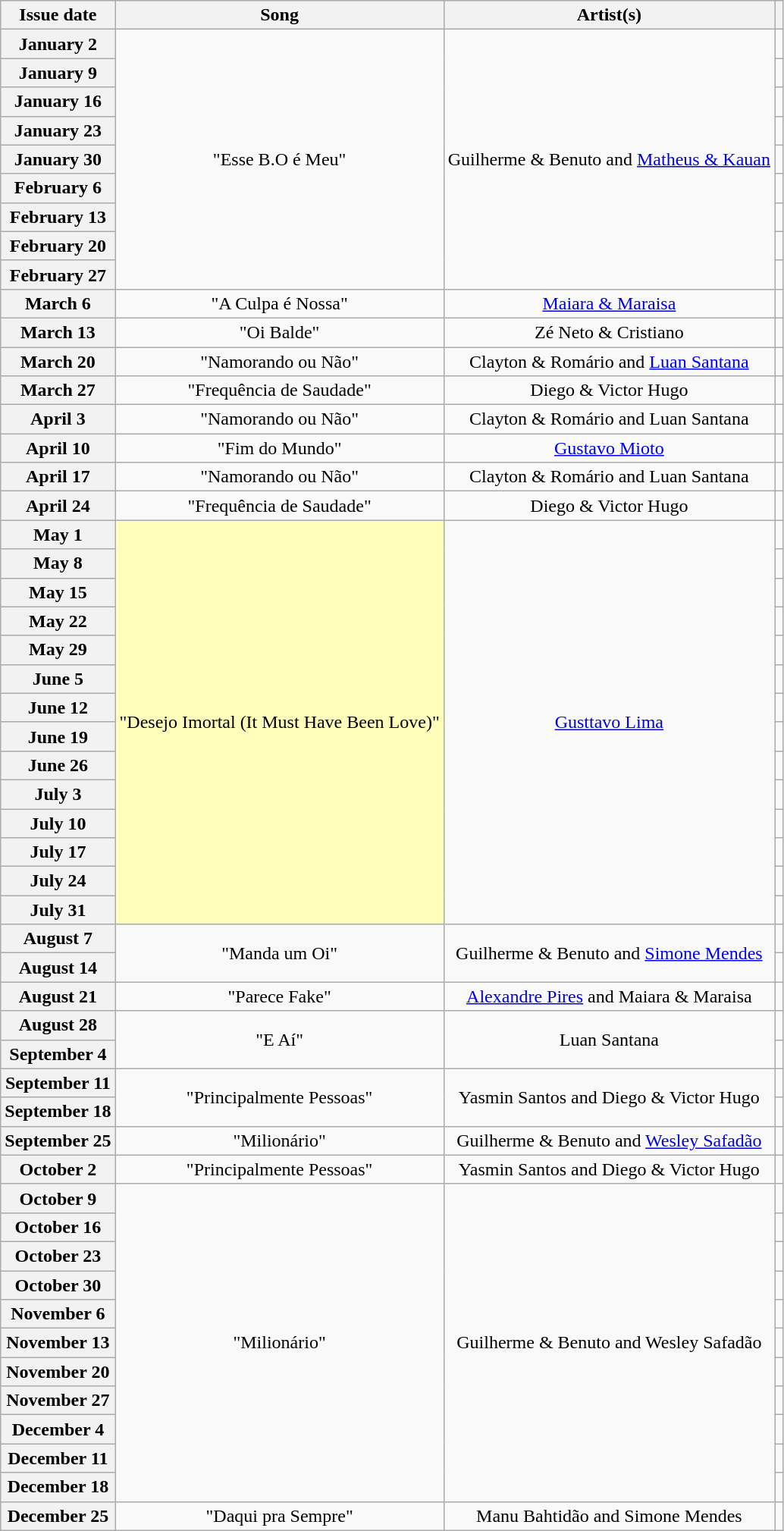<table class="wikitable plainrowheaders" style="text-align: center">
<tr>
<th scope="col">Issue date</th>
<th>Song</th>
<th>Artist(s)</th>
<th></th>
</tr>
<tr>
<th scope="row">January 2</th>
<td rowspan="9">"Esse B.O é Meu"</td>
<td rowspan="9">Guilherme & Benuto and <a href='#'>Matheus & Kauan</a></td>
<td></td>
</tr>
<tr>
<th scope="row">January 9</th>
<td></td>
</tr>
<tr>
<th scope="row">January 16</th>
<td></td>
</tr>
<tr>
<th scope="row">January 23</th>
<td></td>
</tr>
<tr>
<th scope="row">January 30</th>
<td></td>
</tr>
<tr>
<th scope="row">February 6</th>
<td></td>
</tr>
<tr>
<th scope="row">February 13</th>
<td></td>
</tr>
<tr>
<th scope="row">February 20</th>
<td></td>
</tr>
<tr>
<th scope="row">February 27</th>
<td></td>
</tr>
<tr>
<th scope="row">March 6</th>
<td>"A Culpa é Nossa"</td>
<td><a href='#'>Maiara & Maraisa</a></td>
<td></td>
</tr>
<tr>
<th scope="row">March 13</th>
<td>"Oi Balde"</td>
<td>Zé Neto & Cristiano</td>
<td></td>
</tr>
<tr>
<th scope="row">March 20</th>
<td>"Namorando ou Não"</td>
<td>Clayton & Romário and <a href='#'>Luan Santana</a></td>
<td></td>
</tr>
<tr>
<th scope="row">March 27</th>
<td>"Frequência de Saudade"</td>
<td>Diego & Victor Hugo</td>
<td></td>
</tr>
<tr>
<th scope="row">April 3</th>
<td>"Namorando ou Não"</td>
<td>Clayton & Romário and Luan Santana</td>
<td></td>
</tr>
<tr>
<th scope="row">April 10</th>
<td>"Fim do Mundo"</td>
<td><a href='#'>Gustavo Mioto</a></td>
<td></td>
</tr>
<tr>
<th scope="row">April 17</th>
<td>"Namorando ou Não"</td>
<td>Clayton & Romário and Luan Santana</td>
<td></td>
</tr>
<tr>
<th scope="row">April 24</th>
<td>"Frequência de Saudade"</td>
<td>Diego & Victor Hugo</td>
<td></td>
</tr>
<tr>
<th scope="row">May 1</th>
<td rowspan="14" bgcolor=#FFFFBB>"Desejo Imortal (It Must Have Been Love)" </td>
<td rowspan="14"><a href='#'>Gusttavo Lima</a></td>
<td></td>
</tr>
<tr>
<th scope="row">May 8</th>
<td></td>
</tr>
<tr>
<th scope="row">May 15</th>
<td></td>
</tr>
<tr>
<th scope="row">May 22</th>
<td></td>
</tr>
<tr>
<th scope="row">May 29</th>
<td></td>
</tr>
<tr>
<th scope="row">June 5</th>
<td></td>
</tr>
<tr>
<th scope="row">June 12</th>
<td></td>
</tr>
<tr>
<th scope="row">June 19</th>
<td></td>
</tr>
<tr>
<th scope="row">June 26</th>
<td></td>
</tr>
<tr>
<th scope="row">July 3</th>
<td></td>
</tr>
<tr>
<th scope="row">July 10</th>
<td></td>
</tr>
<tr>
<th scope="row">July 17</th>
<td></td>
</tr>
<tr>
<th scope="row">July 24</th>
<td></td>
</tr>
<tr>
<th scope="row">July 31</th>
<td></td>
</tr>
<tr>
<th scope="row">August 7</th>
<td rowspan="2">"Manda um Oi"</td>
<td rowspan="2">Guilherme & Benuto and <a href='#'>Simone Mendes</a></td>
<td></td>
</tr>
<tr>
<th scope="row">August 14</th>
<td></td>
</tr>
<tr>
<th scope="row">August 21</th>
<td>"Parece Fake"</td>
<td><a href='#'>Alexandre Pires</a> and Maiara & Maraisa</td>
<td></td>
</tr>
<tr>
<th scope="row">August 28</th>
<td rowspan="2">"E Aí"</td>
<td rowspan="2">Luan Santana</td>
<td></td>
</tr>
<tr>
<th scope="row">September 4</th>
<td></td>
</tr>
<tr>
<th scope="row">September 11</th>
<td rowspan="2">"Principalmente Pessoas"</td>
<td rowspan="2">Yasmin Santos and Diego & Victor Hugo</td>
<td></td>
</tr>
<tr>
<th scope="row">September 18</th>
<td></td>
</tr>
<tr>
<th scope="row">September 25</th>
<td>"Milionário"</td>
<td>Guilherme & Benuto and <a href='#'>Wesley Safadão</a></td>
<td></td>
</tr>
<tr>
<th scope="row">October 2</th>
<td>"Principalmente Pessoas"</td>
<td>Yasmin Santos and Diego & Victor Hugo</td>
<td></td>
</tr>
<tr>
<th scope="row">October 9</th>
<td rowspan="11">"Milionário"</td>
<td rowspan="11">Guilherme & Benuto and Wesley Safadão</td>
<td></td>
</tr>
<tr>
<th scope="row">October 16</th>
<td></td>
</tr>
<tr>
<th scope="row">October 23</th>
<td></td>
</tr>
<tr>
<th scope="row">October 30</th>
<td></td>
</tr>
<tr>
<th scope="row">November 6</th>
<td></td>
</tr>
<tr>
<th scope="row">November 13</th>
<td></td>
</tr>
<tr>
<th scope="row">November 20</th>
<td></td>
</tr>
<tr>
<th scope="row">November 27</th>
<td></td>
</tr>
<tr>
<th scope="row">December 4</th>
<td></td>
</tr>
<tr>
<th scope="row">December 11</th>
<td></td>
</tr>
<tr>
<th scope="row">December 18</th>
<td></td>
</tr>
<tr>
<th scope="row">December 25</th>
<td>"Daqui pra Sempre"</td>
<td>Manu Bahtidão and Simone Mendes</td>
<td></td>
</tr>
</table>
